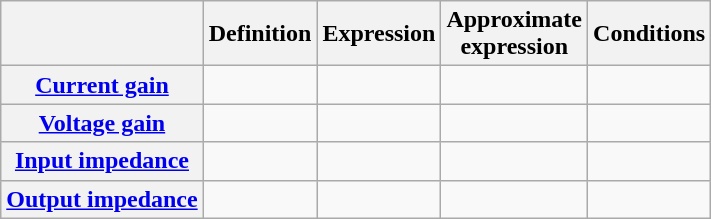<table class="wikitable" style="text-align:left">
<tr>
<th></th>
<th>Definition</th>
<th>Expression</th>
<th>Approximate<br> expression</th>
<th>Conditions</th>
</tr>
<tr>
<th><a href='#'>Current gain</a></th>
<td></td>
<td></td>
<td></td>
<td></td>
</tr>
<tr>
<th><a href='#'>Voltage gain</a></th>
<td></td>
<td></td>
<td></td>
<td></td>
</tr>
<tr>
<th><a href='#'>Input impedance</a></th>
<td></td>
<td></td>
<td></td>
<td></td>
</tr>
<tr>
<th><a href='#'>Output impedance</a></th>
<td></td>
<td></td>
<td></td>
<td></td>
</tr>
</table>
